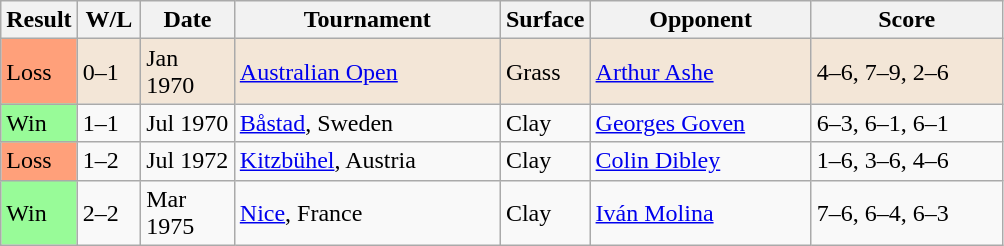<table class="sortable wikitable">
<tr>
<th>Result</th>
<th style="width:35px" class="unsortable">W/L</th>
<th style="width:55px">Date</th>
<th style="width:170px">Tournament</th>
<th style="width:50px">Surface</th>
<th style="width:140px">Opponent</th>
<th style="width:120px" class="unsortable">Score</th>
</tr>
<tr style="background:#f3e6d7;">
<td style="background:#ffa07a;">Loss</td>
<td>0–1</td>
<td>Jan 1970</td>
<td><a href='#'>Australian Open</a></td>
<td>Grass</td>
<td> <a href='#'>Arthur Ashe</a></td>
<td>4–6, 7–9, 2–6</td>
</tr>
<tr>
<td style="background:#98fb98;">Win</td>
<td>1–1</td>
<td>Jul 1970</td>
<td><a href='#'>Båstad</a>, Sweden</td>
<td>Clay</td>
<td> <a href='#'>Georges Goven</a></td>
<td>6–3, 6–1, 6–1</td>
</tr>
<tr>
<td style="background:#ffa07a;">Loss</td>
<td>1–2</td>
<td>Jul 1972</td>
<td><a href='#'>Kitzbühel</a>, Austria</td>
<td>Clay</td>
<td> <a href='#'>Colin Dibley</a></td>
<td>1–6, 3–6, 4–6</td>
</tr>
<tr>
<td style="background:#98fb98;">Win</td>
<td>2–2</td>
<td>Mar 1975</td>
<td><a href='#'>Nice</a>, France</td>
<td>Clay</td>
<td> <a href='#'>Iván Molina</a></td>
<td>7–6, 6–4, 6–3</td>
</tr>
</table>
